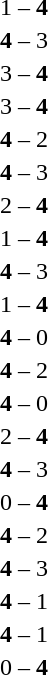<table style="text-align:center">
<tr>
<th width=223></th>
<th width=100></th>
<th width=223></th>
</tr>
<tr>
<td align=right></td>
<td>1 – <strong>4</strong></td>
<td align=left></td>
</tr>
<tr>
<td align=right></td>
<td><strong>4</strong> – 3</td>
<td align=left></td>
</tr>
<tr>
<td align=right></td>
<td>3 – <strong>4</strong></td>
<td align=left></td>
</tr>
<tr>
<td align=right></td>
<td>3 – <strong>4</strong></td>
<td align=left></td>
</tr>
<tr>
<td align=right></td>
<td><strong>4</strong> – 2</td>
<td align=left></td>
</tr>
<tr>
<td align=right></td>
<td><strong>4</strong> – 3</td>
<td align=left></td>
</tr>
<tr>
<td align=right></td>
<td>2 – <strong>4</strong></td>
<td align=left></td>
</tr>
<tr>
<td align=right></td>
<td>1 – <strong>4</strong></td>
<td align=left></td>
</tr>
<tr>
<td align=right></td>
<td><strong>4</strong> – 3</td>
<td align=left></td>
</tr>
<tr>
<td align=right></td>
<td>1 – <strong>4</strong></td>
<td align=left></td>
</tr>
<tr>
<td align=right></td>
<td><strong>4</strong> – 0</td>
<td align=left></td>
</tr>
<tr>
<td align=right></td>
<td><strong>4</strong> – 2</td>
<td align=left></td>
</tr>
<tr>
<td align=right></td>
<td><strong>4</strong> – 0</td>
<td align=left></td>
</tr>
<tr>
<td align=right></td>
<td>2 – <strong>4</strong></td>
<td align=left></td>
</tr>
<tr>
<td align=right></td>
<td><strong>4</strong> – 3</td>
<td align=left></td>
</tr>
<tr>
<td align=right></td>
<td>0 – <strong>4</strong></td>
<td align=left></td>
</tr>
<tr>
<td align=right></td>
<td><strong>4</strong> – 2</td>
<td align=left></td>
</tr>
<tr>
<td align=right></td>
<td><strong>4</strong> – 3</td>
<td align=left></td>
</tr>
<tr>
<td align=right></td>
<td><strong>4</strong> – 1</td>
<td align=left></td>
</tr>
<tr>
<td align=right></td>
<td><strong>4</strong> – 1</td>
<td align=left></td>
</tr>
<tr>
<td align=right></td>
<td>0 – <strong>4</strong></td>
<td align=left></td>
</tr>
</table>
